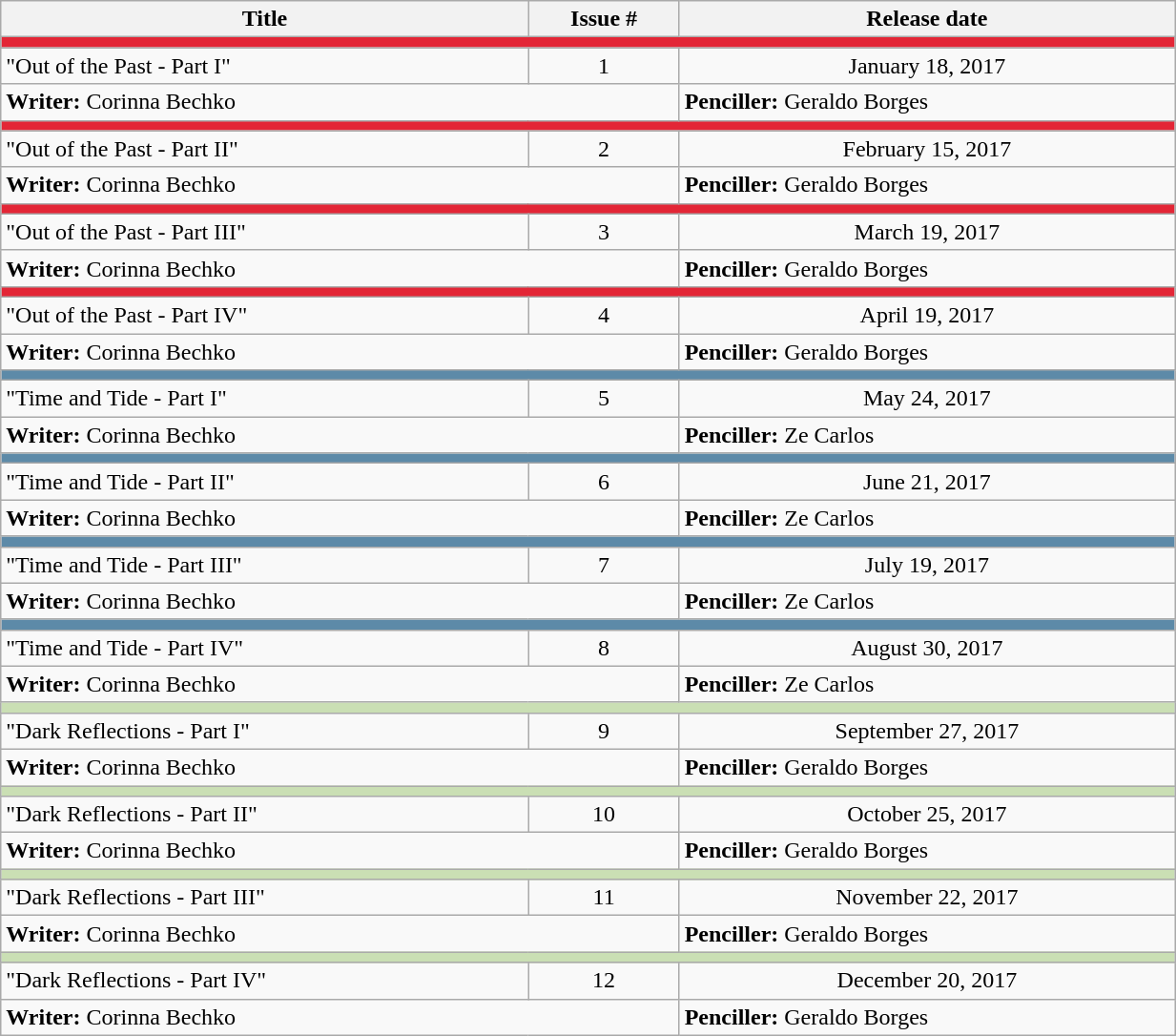<table class="wikitable" style="width:65%;">
<tr>
<th>Title</th>
<th>Issue #</th>
<th>Release date</th>
</tr>
<tr>
<td colspan="6" style="background:#e32636;"></td>
</tr>
<tr>
<td>"Out of the Past - Part I"</td>
<td style="text-align:center;">1</td>
<td style="text-align:center;">January 18, 2017</td>
</tr>
<tr>
<td colspan="2"><strong>Writer:</strong> Corinna Bechko</td>
<td><strong>Penciller:</strong> Geraldo Borges</td>
</tr>
<tr>
<td colspan="6" style="background:#e32636;"></td>
</tr>
<tr>
<td>"Out of the Past - Part II"</td>
<td style="text-align:center;">2</td>
<td style="text-align:center;">February 15, 2017</td>
</tr>
<tr>
<td colspan="2"><strong>Writer:</strong> Corinna Bechko</td>
<td><strong>Penciller:</strong> Geraldo Borges</td>
</tr>
<tr>
<td colspan="6" style="background:#e32636;"></td>
</tr>
<tr>
<td>"Out of the Past - Part III"</td>
<td style="text-align:center;">3</td>
<td style="text-align:center;">March 19, 2017</td>
</tr>
<tr>
<td colspan="2"><strong>Writer:</strong> Corinna Bechko</td>
<td><strong>Penciller:</strong> Geraldo Borges</td>
</tr>
<tr>
<td colspan="6" style="background:#e32636;"></td>
</tr>
<tr>
<td>"Out of the Past - Part IV"</td>
<td style="text-align:center;">4</td>
<td style="text-align:center;">April 19, 2017</td>
</tr>
<tr>
<td colspan="2"><strong>Writer:</strong> Corinna Bechko</td>
<td><strong>Penciller:</strong> Geraldo Borges</td>
</tr>
<tr>
<td colspan="6" style="background:#5d8aa8;"></td>
</tr>
<tr>
<td>"Time and Tide - Part I"</td>
<td style="text-align:center;">5</td>
<td style="text-align:center;">May 24, 2017</td>
</tr>
<tr>
<td colspan="2"><strong>Writer:</strong> Corinna Bechko</td>
<td><strong>Penciller:</strong> Ze Carlos</td>
</tr>
<tr>
<td colspan="6" style="background:#5d8aa8;"></td>
</tr>
<tr>
<td>"Time and Tide - Part II"</td>
<td style="text-align:center;">6</td>
<td style="text-align:center;">June 21, 2017</td>
</tr>
<tr>
<td colspan="2"><strong>Writer:</strong> Corinna Bechko</td>
<td><strong>Penciller:</strong> Ze Carlos</td>
</tr>
<tr>
<td colspan="6" style="background:#5d8aa8;"></td>
</tr>
<tr>
<td>"Time and Tide - Part III"</td>
<td style="text-align:center;">7</td>
<td style="text-align:center;">July 19, 2017</td>
</tr>
<tr>
<td colspan="2"><strong>Writer:</strong> Corinna Bechko</td>
<td><strong>Penciller:</strong> Ze Carlos</td>
</tr>
<tr>
<td colspan="6" style="background:#5d8aa8;"></td>
</tr>
<tr>
<td>"Time and Tide - Part IV"</td>
<td style="text-align:center;">8</td>
<td style="text-align:center;">August 30, 2017</td>
</tr>
<tr>
<td colspan="2"><strong>Writer:</strong> Corinna Bechko</td>
<td><strong>Penciller:</strong> Ze Carlos</td>
</tr>
<tr>
<td colspan="6" style="background:#cadfb4;"></td>
</tr>
<tr>
<td>"Dark Reflections - Part I"</td>
<td style="text-align:center;">9</td>
<td style="text-align:center;">September 27, 2017</td>
</tr>
<tr>
<td colspan="2"><strong>Writer:</strong> Corinna Bechko</td>
<td><strong>Penciller:</strong> Geraldo Borges</td>
</tr>
<tr>
<td colspan="6" style="background:#cadfb4;"></td>
</tr>
<tr>
<td>"Dark Reflections - Part II"</td>
<td style="text-align:center;">10</td>
<td style="text-align:center;">October 25, 2017</td>
</tr>
<tr>
<td colspan="2"><strong>Writer:</strong> Corinna Bechko</td>
<td><strong>Penciller:</strong> Geraldo Borges</td>
</tr>
<tr>
<td colspan="6" style="background:#cadfb4;"></td>
</tr>
<tr>
<td>"Dark Reflections - Part III"</td>
<td style="text-align:center;">11</td>
<td style="text-align:center;">November 22, 2017</td>
</tr>
<tr>
<td colspan="2"><strong>Writer:</strong> Corinna Bechko</td>
<td><strong>Penciller:</strong> Geraldo Borges</td>
</tr>
<tr>
<td colspan="6" style="background:#cadfb4;"></td>
</tr>
<tr>
<td>"Dark Reflections - Part IV"</td>
<td style="text-align:center;">12</td>
<td style="text-align:center;">December 20, 2017</td>
</tr>
<tr>
<td colspan="2"><strong>Writer:</strong> Corinna Bechko</td>
<td><strong>Penciller:</strong> Geraldo Borges</td>
</tr>
</table>
